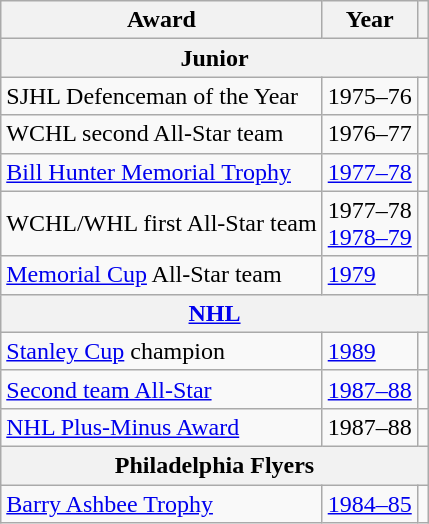<table class="wikitable">
<tr>
<th>Award</th>
<th>Year</th>
<th></th>
</tr>
<tr>
<th colspan="3">Junior</th>
</tr>
<tr>
<td>SJHL Defenceman of the Year</td>
<td>1975–76</td>
<td></td>
</tr>
<tr>
<td>WCHL second All-Star team</td>
<td>1976–77</td>
<td></td>
</tr>
<tr>
<td><a href='#'>Bill Hunter Memorial Trophy</a></td>
<td><a href='#'>1977–78</a></td>
<td></td>
</tr>
<tr>
<td>WCHL/WHL first All-Star team</td>
<td>1977–78<br><a href='#'>1978–79</a></td>
<td></td>
</tr>
<tr>
<td><a href='#'>Memorial Cup</a> All-Star team</td>
<td><a href='#'>1979</a></td>
<td></td>
</tr>
<tr>
<th colspan="3"><a href='#'>NHL</a></th>
</tr>
<tr>
<td><a href='#'>Stanley Cup</a> champion</td>
<td><a href='#'>1989</a></td>
<td></td>
</tr>
<tr>
<td><a href='#'>Second team All-Star</a></td>
<td><a href='#'>1987–88</a></td>
<td></td>
</tr>
<tr>
<td><a href='#'>NHL Plus-Minus Award</a></td>
<td>1987–88</td>
<td></td>
</tr>
<tr>
<th colspan="3">Philadelphia Flyers</th>
</tr>
<tr>
<td><a href='#'>Barry Ashbee Trophy</a></td>
<td><a href='#'>1984–85</a></td>
<td></td>
</tr>
</table>
